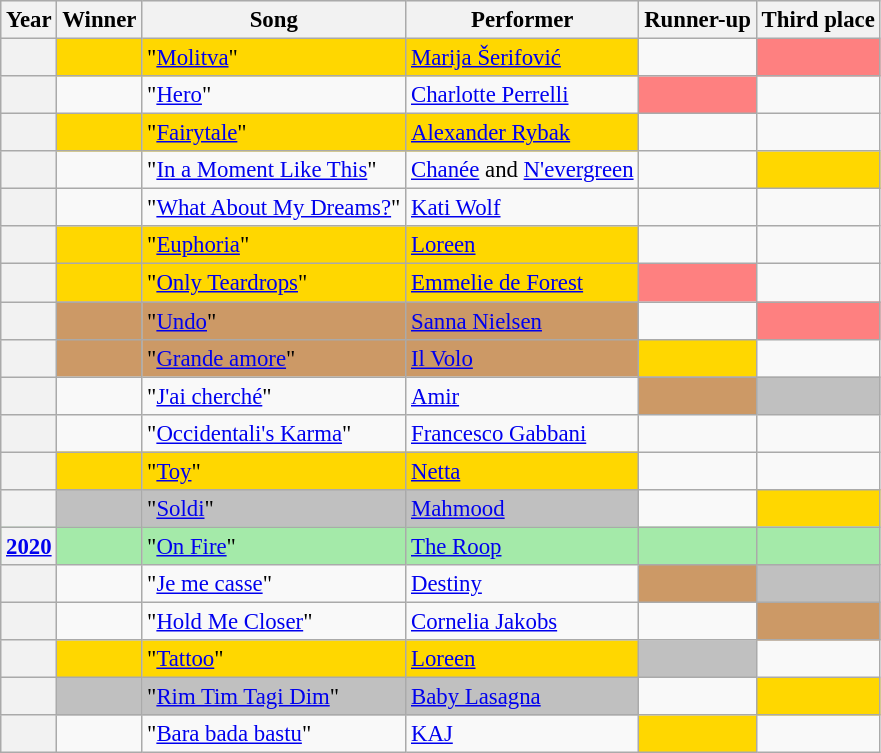<table class="wikitable sortable" style="font-size: 95%">
<tr style="background:#efefef">
<th>Year</th>
<th>Winner</th>
<th class="unsortable">Song</th>
<th>Performer</th>
<th>Runner-up</th>
<th>Third place</th>
</tr>
<tr>
<th></th>
<td bgcolor="gold"></td>
<td bgcolor="gold">"<a href='#'>Molitva</a>" </td>
<td bgcolor="gold"><a href='#'>Marija Šerifović</a></td>
<td></td>
<td bgcolor=#FE8080></td>
</tr>
<tr>
<th></th>
<td></td>
<td>"<a href='#'>Hero</a>"</td>
<td><a href='#'>Charlotte Perrelli</a></td>
<td bgcolor=#FE8080></td>
<td></td>
</tr>
<tr>
<th></th>
<td bgcolor="gold"></td>
<td bgcolor="gold">"<a href='#'>Fairytale</a>"</td>
<td bgcolor="gold"><a href='#'>Alexander Rybak</a></td>
<td></td>
<td></td>
</tr>
<tr>
<th></th>
<td></td>
<td>"<a href='#'>In a Moment Like This</a>"</td>
<td><a href='#'>Chanée</a> and <a href='#'>N'evergreen</a></td>
<td></td>
<td bgcolor="gold"></td>
</tr>
<tr>
<th></th>
<td></td>
<td>"<a href='#'>What About My Dreams?</a>"</td>
<td><a href='#'>Kati Wolf</a></td>
<td></td>
<td></td>
</tr>
<tr>
<th></th>
<td bgcolor="gold"></td>
<td bgcolor="gold">"<a href='#'>Euphoria</a>"</td>
<td bgcolor="gold"><a href='#'>Loreen</a></td>
<td></td>
<td></td>
</tr>
<tr>
<th></th>
<td bgcolor="gold"></td>
<td bgcolor="gold">"<a href='#'>Only Teardrops</a>"</td>
<td bgcolor="gold"><a href='#'>Emmelie de Forest</a></td>
<td bgcolor=#FE8080></td>
<td></td>
</tr>
<tr>
<th></th>
<td bgcolor="#c96"></td>
<td bgcolor="#c96">"<a href='#'>Undo</a>"</td>
<td bgcolor="#c96"><a href='#'>Sanna Nielsen</a></td>
<td></td>
<td bgcolor=#FE8080></td>
</tr>
<tr>
<th></th>
<td bgcolor="#c96"></td>
<td bgcolor="#c96">"<a href='#'>Grande amore</a>"</td>
<td bgcolor="#c96"><a href='#'>Il Volo</a></td>
<td bgcolor="gold"></td>
<td></td>
</tr>
<tr>
<th></th>
<td></td>
<td>"<a href='#'>J'ai cherché</a>"</td>
<td><a href='#'>Amir</a></td>
<td bgcolor="#c96"></td>
<td bgcolor="silver"></td>
</tr>
<tr>
<th></th>
<td></td>
<td>"<a href='#'>Occidentali's Karma</a>"</td>
<td><a href='#'>Francesco Gabbani</a></td>
<td></td>
<td></td>
</tr>
<tr>
<th></th>
<td bgcolor="gold"></td>
<td bgcolor="gold">"<a href='#'>Toy</a>"</td>
<td bgcolor="gold"><a href='#'>Netta</a></td>
<td bgcolor=></td>
<td></td>
</tr>
<tr>
<th></th>
<td bgcolor="silver"></td>
<td bgcolor="silver">"<a href='#'>Soldi</a>"</td>
<td bgcolor="silver"><a href='#'>Mahmood</a></td>
<td></td>
<td bgcolor="gold"></td>
</tr>
<tr bgcolor="#A4EAA9">
<th><a href='#'>2020</a></th>
<td></td>
<td>"<a href='#'>On Fire</a>"</td>
<td><a href='#'>The Roop</a></td>
<td></td>
<td></td>
</tr>
<tr>
<th></th>
<td></td>
<td>"<a href='#'>Je me casse</a>"</td>
<td><a href='#'>Destiny</a></td>
<td bgcolor="#c96"></td>
<td bgcolor="silver"></td>
</tr>
<tr>
<th></th>
<td></td>
<td>"<a href='#'>Hold Me Closer</a>"</td>
<td><a href='#'>Cornelia Jakobs</a></td>
<td></td>
<td bgcolor="#c96"></td>
</tr>
<tr>
<th></th>
<td bgcolor="gold"></td>
<td bgcolor="gold">"<a href='#'>Tattoo</a>"</td>
<td bgcolor="gold"><a href='#'>Loreen</a></td>
<td bgcolor="silver"></td>
<td></td>
</tr>
<tr>
<th></th>
<td bgcolor="silver"></td>
<td bgcolor="silver">"<a href='#'>Rim Tim Tagi Dim</a>"</td>
<td bgcolor="silver"><a href='#'>Baby Lasagna</a></td>
<td></td>
<td bgcolor="gold"></td>
</tr>
<tr>
<th></th>
<td></td>
<td>"<a href='#'>Bara bada bastu</a>"</td>
<td><a href='#'>KAJ</a></td>
<td bgcolor="gold"></td>
<td></td>
</tr>
</table>
